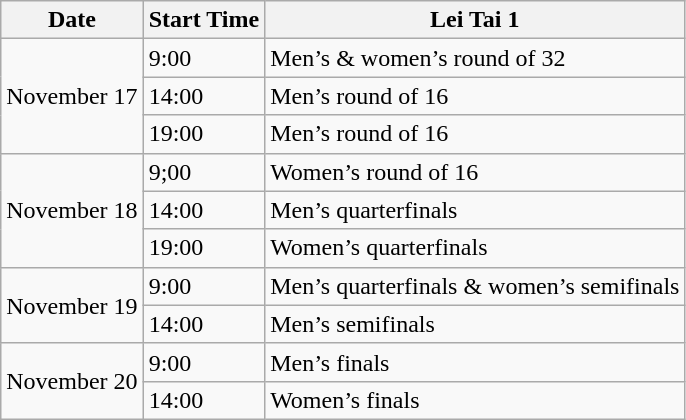<table class="wikitable">
<tr>
<th>Date</th>
<th>Start Time</th>
<th>Lei Tai 1</th>
</tr>
<tr>
<td rowspan="3">November 17</td>
<td>9:00</td>
<td>Men’s & women’s round of 32</td>
</tr>
<tr>
<td>14:00</td>
<td>Men’s round of 16</td>
</tr>
<tr>
<td>19:00</td>
<td>Men’s round of 16</td>
</tr>
<tr>
<td rowspan="3">November 18</td>
<td>9;00</td>
<td>Women’s round of 16</td>
</tr>
<tr>
<td>14:00</td>
<td>Men’s quarterfinals</td>
</tr>
<tr>
<td>19:00</td>
<td>Women’s quarterfinals</td>
</tr>
<tr>
<td rowspan="2">November 19</td>
<td>9:00</td>
<td>Men’s quarterfinals & women’s semifinals</td>
</tr>
<tr>
<td>14:00</td>
<td>Men’s semifinals</td>
</tr>
<tr>
<td rowspan="2">November 20</td>
<td>9:00</td>
<td>Men’s finals</td>
</tr>
<tr>
<td>14:00</td>
<td>Women’s finals</td>
</tr>
</table>
